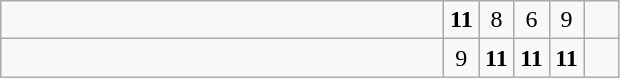<table class="wikitable">
<tr>
<td style="width:18em"></td>
<td align=center style="width:1em"><strong>11</strong></td>
<td align=center style="width:1em">8</td>
<td align=center style="width:1em">6</td>
<td align=center style="width:1em">9</td>
<td align=center style="width:1em"></td>
</tr>
<tr>
<td style="width:18em"><strong> </strong></td>
<td align=center style="width:1em">9</td>
<td align=center style="width:1em"><strong>11</strong></td>
<td align=center style="width:1em"><strong>11</strong></td>
<td align=center style="width:1em"><strong>11</strong></td>
<td align=center style="width:1em"></td>
</tr>
</table>
